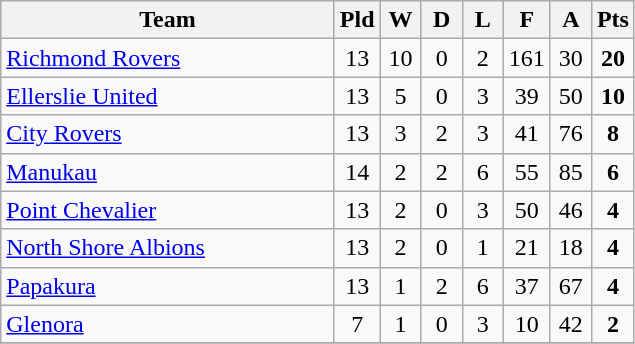<table class="wikitable" style="text-align:center;">
<tr>
<th width=215>Team</th>
<th width=20 abbr="Played">Pld</th>
<th width=20 abbr="Won">W</th>
<th width=20 abbr="Drawn">D</th>
<th width=20 abbr="Lost">L</th>
<th width=20 abbr="For">F</th>
<th width=20 abbr="Against">A</th>
<th width=20 abbr="Points">Pts</th>
</tr>
<tr>
<td style="text-align:left;"><a href='#'>Richmond Rovers</a></td>
<td>13</td>
<td>10</td>
<td>0</td>
<td>2</td>
<td>161</td>
<td>30</td>
<td><strong>20</strong></td>
</tr>
<tr>
<td style="text-align:left;"><a href='#'>Ellerslie United</a></td>
<td>13</td>
<td>5</td>
<td>0</td>
<td>3</td>
<td>39</td>
<td>50</td>
<td><strong>10</strong></td>
</tr>
<tr>
<td style="text-align:left;"><a href='#'>City Rovers</a></td>
<td>13</td>
<td>3</td>
<td>2</td>
<td>3</td>
<td>41</td>
<td>76</td>
<td><strong>8</strong></td>
</tr>
<tr>
<td style="text-align:left;"><a href='#'>Manukau</a></td>
<td>14</td>
<td>2</td>
<td>2</td>
<td>6</td>
<td>55</td>
<td>85</td>
<td><strong>6</strong></td>
</tr>
<tr>
<td style="text-align:left;"><a href='#'>Point Chevalier</a></td>
<td>13</td>
<td>2</td>
<td>0</td>
<td>3</td>
<td>50</td>
<td>46</td>
<td><strong>4</strong></td>
</tr>
<tr>
<td style="text-align:left;"><a href='#'>North Shore Albions</a></td>
<td>13</td>
<td>2</td>
<td>0</td>
<td>1</td>
<td>21</td>
<td>18</td>
<td><strong>4</strong></td>
</tr>
<tr>
<td style="text-align:left;"><a href='#'>Papakura</a></td>
<td>13</td>
<td>1</td>
<td>2</td>
<td>6</td>
<td>37</td>
<td>67</td>
<td><strong>4</strong></td>
</tr>
<tr>
<td style="text-align:left;"><a href='#'>Glenora</a></td>
<td>7</td>
<td>1</td>
<td>0</td>
<td>3</td>
<td>10</td>
<td>42</td>
<td><strong>2</strong></td>
</tr>
<tr>
</tr>
</table>
